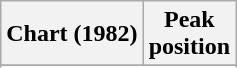<table class="wikitable sortable plainrowheaders" style="text-align:center">
<tr>
<th scope="col">Chart (1982)</th>
<th scope="col">Peak<br>position</th>
</tr>
<tr>
</tr>
<tr>
</tr>
<tr>
</tr>
<tr>
</tr>
</table>
